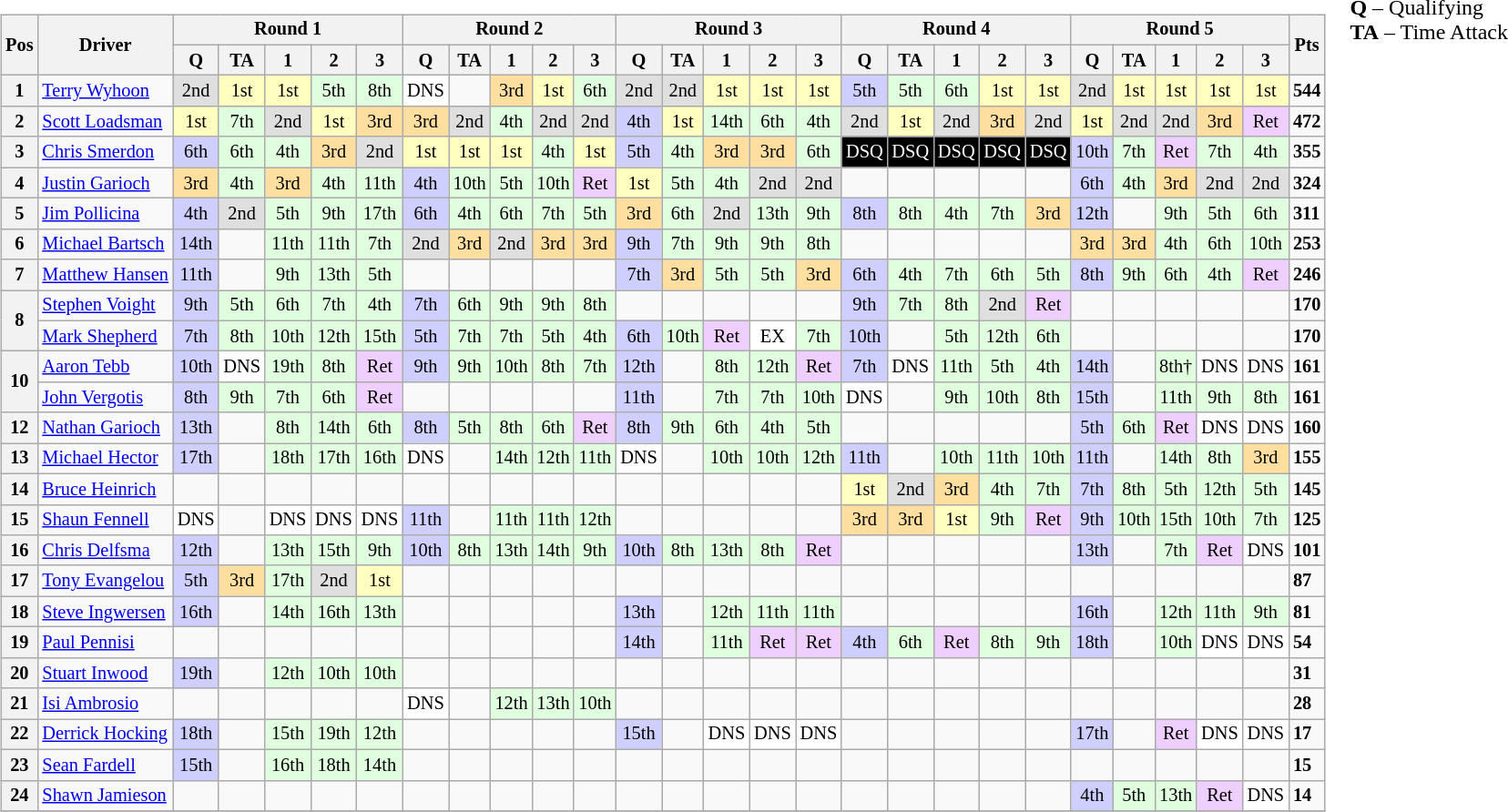<table>
<tr>
<td><br><table class="wikitable" style="font-size: 85%">
<tr>
<th rowspan=2>Pos</th>
<th rowspan=2>Driver</th>
<th colspan=5>Round 1</th>
<th colspan=5>Round 2</th>
<th colspan=5>Round 3</th>
<th colspan=5>Round 4</th>
<th colspan=5>Round 5</th>
<th rowspan=2>Pts</th>
</tr>
<tr>
<th>Q</th>
<th>TA</th>
<th>1</th>
<th>2</th>
<th>3</th>
<th>Q</th>
<th>TA</th>
<th>1</th>
<th>2</th>
<th>3</th>
<th>Q</th>
<th>TA</th>
<th>1</th>
<th>2</th>
<th>3</th>
<th>Q</th>
<th>TA</th>
<th>1</th>
<th>2</th>
<th>3</th>
<th>Q</th>
<th>TA</th>
<th>1</th>
<th>2</th>
<th>3</th>
</tr>
<tr>
<th>1</th>
<td><a href='#'>Terry Wyhoon</a></td>
<td align="center" style="background:#dfdfdf;">2nd</td>
<td align="center" style="background:#ffffbf;">1st</td>
<td align="center" style="background:#ffffbf;">1st</td>
<td align="center" style="background:#dfffdf;">5th</td>
<td align="center" style="background:#dfffdf;">8th</td>
<td align="center" style="background:#ffffff;">DNS</td>
<td></td>
<td align="center" style="background:#ffdf9f;">3rd</td>
<td align="center" style="background:#ffffbf;">1st</td>
<td align="center" style="background:#dfffdf;">6th</td>
<td align="center" style="background:#dfdfdf;">2nd</td>
<td align="center" style="background:#dfdfdf;">2nd</td>
<td align="center" style="background:#ffffbf;">1st</td>
<td align="center" style="background:#ffffbf;">1st</td>
<td align="center" style="background:#ffffbf;">1st</td>
<td align="center" style="background:#cfcfff;">5th</td>
<td align="center" style="background:#dfffdf;">5th</td>
<td align="center" style="background:#dfffdf;">6th</td>
<td align="center" style="background:#ffffbf;">1st</td>
<td align="center" style="background:#ffffbf;">1st</td>
<td align="center" style="background:#dfdfdf;">2nd</td>
<td align="center" style="background:#ffffbf;">1st</td>
<td align="center" style="background:#ffffbf;">1st</td>
<td align="center" style="background:#ffffbf;">1st</td>
<td align="center" style="background:#ffffbf;">1st</td>
<td><strong>544</strong></td>
</tr>
<tr>
<th>2</th>
<td><a href='#'>Scott Loadsman</a></td>
<td align="center" style="background:#ffffbf;">1st</td>
<td align="center" style="background:#dfffdf;">7th</td>
<td align="center" style="background:#dfdfdf;">2nd</td>
<td align="center" style="background:#ffffbf;">1st</td>
<td align="center" style="background:#ffdf9f;">3rd</td>
<td align="center" style="background:#ffdf9f;">3rd</td>
<td align="center" style="background:#dfdfdf;">2nd</td>
<td align="center" style="background:#dfffdf;">4th</td>
<td align="center" style="background:#dfdfdf;">2nd</td>
<td align="center" style="background:#dfdfdf;">2nd</td>
<td align="center" style="background:#cfcfff;">4th</td>
<td align="center" style="background:#ffffbf;">1st</td>
<td align="center" style="background:#dfffdf;">14th</td>
<td align="center" style="background:#dfffdf;">6th</td>
<td align="center" style="background:#dfffdf;">4th</td>
<td align="center" style="background:#dfdfdf;">2nd</td>
<td align="center" style="background:#ffffbf;">1st</td>
<td align="center" style="background:#dfdfdf;">2nd</td>
<td align="center" style="background:#ffdf9f;">3rd</td>
<td align="center" style="background:#dfdfdf;">2nd</td>
<td align="center" style="background:#ffffbf;">1st</td>
<td align="center" style="background:#dfdfdf;">2nd</td>
<td align="center" style="background:#dfdfdf;">2nd</td>
<td align="center" style="background:#ffdf9f;">3rd</td>
<td align="center" style="background:#efcfff;">Ret</td>
<td><strong>472</strong></td>
</tr>
<tr>
<th>3</th>
<td><a href='#'>Chris Smerdon</a></td>
<td align="center" style="background:#cfcfff;">6th</td>
<td align="center" style="background:#dfffdf;">6th</td>
<td align="center" style="background:#dfffdf;">4th</td>
<td align="center" style="background:#ffdf9f;">3rd</td>
<td align="center" style="background:#dfdfdf;">2nd</td>
<td align="center" style="background:#ffffbf;">1st</td>
<td align="center" style="background:#ffffbf;">1st</td>
<td align="center" style="background:#ffffbf;">1st</td>
<td align="center" style="background:#dfffdf;">4th</td>
<td align="center" style="background:#ffffbf;">1st</td>
<td align="center" style="background:#cfcfff;">5th</td>
<td align="center" style="background:#dfffdf;">4th</td>
<td align="center" style="background:#ffdf9f;">3rd</td>
<td align="center" style="background:#ffdf9f;">3rd</td>
<td align="center" style="background:#dfffdf;">6th</td>
<td align="center" style="background:#000000; color:white">DSQ</td>
<td align="center" style="background:#000000; color:white">DSQ</td>
<td align="center" style="background:#000000; color:white">DSQ</td>
<td align="center" style="background:#000000; color:white">DSQ</td>
<td align="center" style="background:#000000; color:white">DSQ</td>
<td align="center" style="background:#cfcfff;">10th</td>
<td align="center" style="background:#dfffdf;">7th</td>
<td align="center" style="background:#efcfff;">Ret</td>
<td align="center" style="background:#dfffdf;">7th</td>
<td align="center" style="background:#dfffdf;">4th</td>
<td><strong>355</strong></td>
</tr>
<tr>
<th>4</th>
<td><a href='#'>Justin Garioch</a></td>
<td align="center" style="background:#ffdf9f;">3rd</td>
<td align="center" style="background:#dfffdf;">4th</td>
<td align="center" style="background:#ffdf9f;">3rd</td>
<td align="center" style="background:#dfffdf;">4th</td>
<td align="center" style="background:#dfffdf;">11th</td>
<td align="center" style="background:#cfcfff;">4th</td>
<td align="center" style="background:#dfffdf;">10th</td>
<td align="center" style="background:#dfffdf;">5th</td>
<td align="center" style="background:#dfffdf;">10th</td>
<td align="center" style="background:#efcfff;">Ret</td>
<td align="center" style="background:#ffffbf;">1st</td>
<td align="center" style="background:#dfffdf;">5th</td>
<td align="center" style="background:#dfffdf;">4th</td>
<td align="center" style="background:#dfdfdf;">2nd</td>
<td align="center" style="background:#dfdfdf;">2nd</td>
<td></td>
<td></td>
<td></td>
<td></td>
<td></td>
<td align="center" style="background:#cfcfff;">6th</td>
<td align="center" style="background:#dfffdf;">4th</td>
<td align="center" style="background:#ffdf9f;">3rd</td>
<td align="center" style="background:#dfdfdf;">2nd</td>
<td align="center" style="background:#dfdfdf;">2nd</td>
<td><strong>324</strong></td>
</tr>
<tr>
<th>5</th>
<td><a href='#'>Jim Pollicina</a></td>
<td align="center" style="background:#cfcfff;">4th</td>
<td align="center" style="background:#dfdfdf;">2nd</td>
<td align="center" style="background:#dfffdf;">5th</td>
<td align="center" style="background:#dfffdf;">9th</td>
<td align="center" style="background:#dfffdf;">17th</td>
<td align="center" style="background:#cfcfff;">6th</td>
<td align="center" style="background:#dfffdf;">4th</td>
<td align="center" style="background:#dfffdf;">6th</td>
<td align="center" style="background:#dfffdf;">7th</td>
<td align="center" style="background:#dfffdf;">5th</td>
<td align="center" style="background:#ffdf9f;">3rd</td>
<td align="center" style="background:#dfffdf;">6th</td>
<td align="center" style="background:#dfdfdf;">2nd</td>
<td align="center" style="background:#dfffdf;">13th</td>
<td align="center" style="background:#dfffdf;">9th</td>
<td align="center" style="background:#cfcfff;">8th</td>
<td align="center" style="background:#dfffdf;">8th</td>
<td align="center" style="background:#dfffdf;">4th</td>
<td align="center" style="background:#dfffdf;">7th</td>
<td align="center" style="background:#ffdf9f;">3rd</td>
<td align="center" style="background:#cfcfff;">12th</td>
<td></td>
<td align="center" style="background:#dfffdf;">9th</td>
<td align="center" style="background:#dfffdf;">5th</td>
<td align="center" style="background:#dfffdf;">6th</td>
<td><strong>311</strong></td>
</tr>
<tr>
<th>6</th>
<td><a href='#'>Michael Bartsch</a></td>
<td align="center" style="background:#cfcfff;">14th</td>
<td></td>
<td align="center" style="background:#dfffdf;">11th</td>
<td align="center" style="background:#dfffdf;">11th</td>
<td align="center" style="background:#dfffdf;">7th</td>
<td align="center" style="background:#dfdfdf;">2nd</td>
<td align="center" style="background:#ffdf9f;">3rd</td>
<td align="center" style="background:#dfdfdf;">2nd</td>
<td align="center" style="background:#ffdf9f;">3rd</td>
<td align="center" style="background:#ffdf9f;">3rd</td>
<td align="center" style="background:#cfcfff;">9th</td>
<td align="center" style="background:#dfffdf;">7th</td>
<td align="center" style="background:#dfffdf;">9th</td>
<td align="center" style="background:#dfffdf;">9th</td>
<td align="center" style="background:#dfffdf;">8th</td>
<td></td>
<td></td>
<td></td>
<td></td>
<td></td>
<td align="center" style="background:#ffdf9f;">3rd</td>
<td align="center" style="background:#ffdf9f;">3rd</td>
<td align="center" style="background:#dfffdf;">4th</td>
<td align="center" style="background:#dfffdf;">6th</td>
<td align="center" style="background:#dfffdf;">10th</td>
<td><strong>253</strong></td>
</tr>
<tr>
<th>7</th>
<td><a href='#'>Matthew Hansen</a></td>
<td align="center" style="background:#cfcfff;">11th</td>
<td></td>
<td align="center" style="background:#dfffdf;">9th</td>
<td align="center" style="background:#dfffdf;">13th</td>
<td align="center" style="background:#dfffdf;">5th</td>
<td></td>
<td></td>
<td></td>
<td></td>
<td></td>
<td align="center" style="background:#cfcfff;">7th</td>
<td align="center" style="background:#ffdf9f;">3rd</td>
<td align="center" style="background:#dfffdf;">5th</td>
<td align="center" style="background:#dfffdf;">5th</td>
<td align="center" style="background:#ffdf9f;">3rd</td>
<td align="center" style="background:#cfcfff;">6th</td>
<td align="center" style="background:#dfffdf;">4th</td>
<td align="center" style="background:#dfffdf;">7th</td>
<td align="center" style="background:#dfffdf;">6th</td>
<td align="center" style="background:#dfffdf;">5th</td>
<td align="center" style="background:#cfcfff;">8th</td>
<td align="center" style="background:#dfffdf;">9th</td>
<td align="center" style="background:#dfffdf;">6th</td>
<td align="center" style="background:#dfffdf;">4th</td>
<td align="center" style="background:#efcfff;">Ret</td>
<td><strong>246</strong></td>
</tr>
<tr>
<th rowspan=2>8</th>
<td><a href='#'>Stephen Voight</a></td>
<td align="center" style="background:#cfcfff;">9th</td>
<td align="center" style="background:#dfffdf;">5th</td>
<td align="center" style="background:#dfffdf;">6th</td>
<td align="center" style="background:#dfffdf;">7th</td>
<td align="center" style="background:#dfffdf;">4th</td>
<td align="center" style="background:#cfcfff;">7th</td>
<td align="center" style="background:#dfffdf;">6th</td>
<td align="center" style="background:#dfffdf;">9th</td>
<td align="center" style="background:#dfffdf;">9th</td>
<td align="center" style="background:#dfffdf;">8th</td>
<td></td>
<td></td>
<td></td>
<td></td>
<td></td>
<td align="center" style="background:#cfcfff;">9th</td>
<td align="center" style="background:#dfffdf;">7th</td>
<td align="center" style="background:#dfffdf;">8th</td>
<td align="center" style="background:#dfdfdf;">2nd</td>
<td align="center" style="background:#efcfff;">Ret</td>
<td></td>
<td></td>
<td></td>
<td></td>
<td></td>
<td><strong>170</strong></td>
</tr>
<tr>
<td><a href='#'>Mark Shepherd</a></td>
<td align="center" style="background:#cfcfff;">7th</td>
<td align="center" style="background:#dfffdf;">8th</td>
<td align="center" style="background:#dfffdf;">10th</td>
<td align="center" style="background:#dfffdf;">12th</td>
<td align="center" style="background:#dfffdf;">15th</td>
<td align="center" style="background:#cfcfff;">5th</td>
<td align="center" style="background:#dfffdf;">7th</td>
<td align="center" style="background:#dfffdf;">7th</td>
<td align="center" style="background:#dfffdf;">5th</td>
<td align="center" style="background:#dfffdf;">4th</td>
<td align="center" style="background:#cfcfff;">6th</td>
<td align="center" style="background:#dfffdf;">10th</td>
<td align="center" style="background:#efcfff;">Ret</td>
<td align="center" style="background:#ffffff;">EX</td>
<td align="center" style="background:#dfffdf;">7th</td>
<td align="center" style="background:#cfcfff;">10th</td>
<td></td>
<td align="center" style="background:#dfffdf;">5th</td>
<td align="center" style="background:#dfffdf;">12th</td>
<td align="center" style="background:#dfffdf;">6th</td>
<td></td>
<td></td>
<td></td>
<td></td>
<td></td>
<td><strong>170</strong></td>
</tr>
<tr>
<th rowspan=2>10</th>
<td><a href='#'>Aaron Tebb</a></td>
<td align="center" style="background:#cfcfff;">10th</td>
<td align="center" style="background:#ffffff;">DNS</td>
<td align="center" style="background:#dfffdf;">19th</td>
<td align="center" style="background:#dfffdf;">8th</td>
<td align="center" style="background:#efcfff;">Ret</td>
<td align="center" style="background:#cfcfff;">9th</td>
<td align="center" style="background:#dfffdf;">9th</td>
<td align="center" style="background:#dfffdf;">10th</td>
<td align="center" style="background:#dfffdf;">8th</td>
<td align="center" style="background:#dfffdf;">7th</td>
<td align="center" style="background:#cfcfff;">12th</td>
<td></td>
<td align="center" style="background:#dfffdf;">8th</td>
<td align="center" style="background:#dfffdf;">12th</td>
<td align="center" style="background:#efcfff;">Ret</td>
<td align="center" style="background:#cfcfff;">7th</td>
<td align="center" style="background:#ffffff;">DNS</td>
<td align="center" style="background:#dfffdf;">11th</td>
<td align="center" style="background:#dfffdf;">5th</td>
<td align="center" style="background:#dfffdf;">4th</td>
<td align="center" style="background:#cfcfff;">14th</td>
<td></td>
<td align="center" style="background:#dfffdf;">8th†</td>
<td align="center" style="background:#ffffff;">DNS</td>
<td align="center" style="background:#ffffff;">DNS</td>
<td><strong>161</strong></td>
</tr>
<tr>
<td><a href='#'>John Vergotis</a></td>
<td align="center" style="background:#cfcfff;">8th</td>
<td align="center" style="background:#dfffdf;">9th</td>
<td align="center" style="background:#dfffdf;">7th</td>
<td align="center" style="background:#dfffdf;">6th</td>
<td align="center" style="background:#efcfff;">Ret</td>
<td></td>
<td></td>
<td></td>
<td></td>
<td></td>
<td align="center" style="background:#cfcfff;">11th</td>
<td></td>
<td align="center" style="background:#dfffdf;">7th</td>
<td align="center" style="background:#dfffdf;">7th</td>
<td align="center" style="background:#dfffdf;">10th</td>
<td align="center" style="background:#ffffff;">DNS</td>
<td></td>
<td align="center" style="background:#dfffdf;">9th</td>
<td align="center" style="background:#dfffdf;">10th</td>
<td align="center" style="background:#dfffdf;">8th</td>
<td align="center" style="background:#cfcfff;">15th</td>
<td></td>
<td align="center" style="background:#dfffdf;">11th</td>
<td align="center" style="background:#dfffdf;">9th</td>
<td align="center" style="background:#dfffdf;">8th</td>
<td><strong>161</strong></td>
</tr>
<tr>
<th>12</th>
<td><a href='#'>Nathan Garioch</a></td>
<td align="center" style="background:#cfcfff;">13th</td>
<td></td>
<td align="center" style="background:#dfffdf;">8th</td>
<td align="center" style="background:#dfffdf;">14th</td>
<td align="center" style="background:#dfffdf;">6th</td>
<td align="center" style="background:#cfcfff;">8th</td>
<td align="center" style="background:#dfffdf;">5th</td>
<td align="center" style="background:#dfffdf;">8th</td>
<td align="center" style="background:#dfffdf;">6th</td>
<td align="center" style="background:#efcfff;">Ret</td>
<td align="center" style="background:#cfcfff;">8th</td>
<td align="center" style="background:#dfffdf;">9th</td>
<td align="center" style="background:#dfffdf;">6th</td>
<td align="center" style="background:#dfffdf;">4th</td>
<td align="center" style="background:#dfffdf;">5th</td>
<td></td>
<td></td>
<td></td>
<td></td>
<td></td>
<td align="center" style="background:#cfcfff;">5th</td>
<td align="center" style="background:#dfffdf;">6th</td>
<td align="center" style="background:#efcfff;">Ret</td>
<td align="center" style="background:#ffffff;">DNS</td>
<td align="center" style="background:#ffffff;">DNS</td>
<td><strong>160</strong></td>
</tr>
<tr>
<th>13</th>
<td><a href='#'>Michael Hector</a></td>
<td align="center" style="background:#cfcfff;">17th</td>
<td></td>
<td align="center" style="background:#dfffdf;">18th</td>
<td align="center" style="background:#dfffdf;">17th</td>
<td align="center" style="background:#dfffdf;">16th</td>
<td align="center" style="background:#ffffff;">DNS</td>
<td></td>
<td align="center" style="background:#dfffdf;">14th</td>
<td align="center" style="background:#dfffdf;">12th</td>
<td align="center" style="background:#dfffdf;">11th</td>
<td align="center" style="background:#ffffff;">DNS</td>
<td></td>
<td align="center" style="background:#dfffdf;">10th</td>
<td align="center" style="background:#dfffdf;">10th</td>
<td align="center" style="background:#dfffdf;">12th</td>
<td align="center" style="background:#cfcfff;">11th</td>
<td></td>
<td align="center" style="background:#dfffdf;">10th</td>
<td align="center" style="background:#dfffdf;">11th</td>
<td align="center" style="background:#dfffdf;">10th</td>
<td align="center" style="background:#cfcfff;">11th</td>
<td></td>
<td align="center" style="background:#dfffdf;">14th</td>
<td align="center" style="background:#dfffdf;">8th</td>
<td align="center" style="background:#ffdf9f;">3rd</td>
<td><strong>155</strong></td>
</tr>
<tr>
<th>14</th>
<td><a href='#'>Bruce Heinrich</a></td>
<td></td>
<td></td>
<td></td>
<td></td>
<td></td>
<td></td>
<td></td>
<td></td>
<td></td>
<td></td>
<td></td>
<td></td>
<td></td>
<td></td>
<td></td>
<td align="center" style="background:#ffffbf;">1st</td>
<td align="center" style="background:#dfdfdf;">2nd</td>
<td align="center" style="background:#ffdf9f;">3rd</td>
<td align="center" style="background:#dfffdf;">4th</td>
<td align="center" style="background:#dfffdf;">7th</td>
<td align="center" style="background:#cfcfff;">7th</td>
<td align="center" style="background:#dfffdf;">8th</td>
<td align="center" style="background:#dfffdf;">5th</td>
<td align="center" style="background:#dfffdf;">12th</td>
<td align="center" style="background:#dfffdf;">5th</td>
<td><strong>145</strong></td>
</tr>
<tr>
<th>15</th>
<td><a href='#'>Shaun Fennell</a></td>
<td align="center" style="background:#ffffff;">DNS</td>
<td></td>
<td align="center" style="background:#ffffff;">DNS</td>
<td align="center" style="background:#ffffff;">DNS</td>
<td align="center" style="background:#ffffff;">DNS</td>
<td align="center" style="background:#cfcfff;">11th</td>
<td></td>
<td align="center" style="background:#dfffdf;">11th</td>
<td align="center" style="background:#dfffdf;">11th</td>
<td align="center" style="background:#dfffdf;">12th</td>
<td></td>
<td></td>
<td></td>
<td></td>
<td></td>
<td align="center" style="background:#ffdf9f;">3rd</td>
<td align="center" style="background:#ffdf9f;">3rd</td>
<td align="center" style="background:#ffffbf;">1st</td>
<td align="center" style="background:#dfffdf;">9th</td>
<td align="center" style="background:#efcfff;">Ret</td>
<td align="center" style="background:#cfcfff;">9th</td>
<td align="center" style="background:#dfffdf;">10th</td>
<td align="center" style="background:#dfffdf;">15th</td>
<td align="center" style="background:#dfffdf;">10th</td>
<td align="center" style="background:#dfffdf;">7th</td>
<td><strong>125</strong></td>
</tr>
<tr>
<th>16</th>
<td><a href='#'>Chris Delfsma</a></td>
<td align="center" style="background:#cfcfff;">12th</td>
<td></td>
<td align="center" style="background:#dfffdf;">13th</td>
<td align="center" style="background:#dfffdf;">15th</td>
<td align="center" style="background:#dfffdf;">9th</td>
<td align="center" style="background:#cfcfff;">10th</td>
<td align="center" style="background:#dfffdf;">8th</td>
<td align="center" style="background:#dfffdf;">13th</td>
<td align="center" style="background:#dfffdf;">14th</td>
<td align="center" style="background:#dfffdf;">9th</td>
<td align="center" style="background:#cfcfff;">10th</td>
<td align="center" style="background:#dfffdf;">8th</td>
<td align="center" style="background:#dfffdf;">13th</td>
<td align="center" style="background:#dfffdf;">8th</td>
<td align="center" style="background:#efcfff;">Ret</td>
<td></td>
<td></td>
<td></td>
<td></td>
<td></td>
<td align="center" style="background:#cfcfff;">13th</td>
<td></td>
<td align="center" style="background:#dfffdf;">7th</td>
<td align="center" style="background:#efcfff;">Ret</td>
<td align="center" style="background:#ffffff;">DNS</td>
<td><strong>101</strong></td>
</tr>
<tr>
<th>17</th>
<td><a href='#'>Tony Evangelou</a></td>
<td align="center" style="background:#cfcfff;">5th</td>
<td align="center" style="background:#ffdf9f;">3rd</td>
<td align="center" style="background:#dfffdf;">17th</td>
<td align="center" style="background:#dfdfdf;">2nd</td>
<td align="center" style="background:#ffffbf;">1st</td>
<td></td>
<td></td>
<td></td>
<td></td>
<td></td>
<td></td>
<td></td>
<td></td>
<td></td>
<td></td>
<td></td>
<td></td>
<td></td>
<td></td>
<td></td>
<td></td>
<td></td>
<td></td>
<td></td>
<td></td>
<td><strong>87</strong></td>
</tr>
<tr>
<th>18</th>
<td><a href='#'>Steve Ingwersen</a></td>
<td align="center" style="background:#cfcfff;">16th</td>
<td></td>
<td align="center" style="background:#dfffdf;">14th</td>
<td align="center" style="background:#dfffdf;">16th</td>
<td align="center" style="background:#dfffdf;">13th</td>
<td></td>
<td></td>
<td></td>
<td></td>
<td></td>
<td align="center" style="background:#cfcfff;">13th</td>
<td></td>
<td align="center" style="background:#dfffdf;">12th</td>
<td align="center" style="background:#dfffdf;">11th</td>
<td align="center" style="background:#dfffdf;">11th</td>
<td></td>
<td></td>
<td></td>
<td></td>
<td></td>
<td align="center" style="background:#cfcfff;">16th</td>
<td></td>
<td align="center" style="background:#dfffdf;">12th</td>
<td align="center" style="background:#dfffdf;">11th</td>
<td align="center" style="background:#dfffdf;">9th</td>
<td><strong>81</strong></td>
</tr>
<tr>
<th>19</th>
<td><a href='#'>Paul Pennisi</a></td>
<td></td>
<td></td>
<td></td>
<td></td>
<td></td>
<td></td>
<td></td>
<td></td>
<td></td>
<td></td>
<td align="center" style="background:#cfcfff;">14th</td>
<td></td>
<td align="center" style="background:#dfffdf;">11th</td>
<td align="center" style="background:#efcfff;">Ret</td>
<td align="center" style="background:#efcfff;">Ret</td>
<td align="center" style="background:#cfcfff;">4th</td>
<td align="center" style="background:#dfffdf;">6th</td>
<td align="center" style="background:#efcfff;">Ret</td>
<td align="center" style="background:#dfffdf;">8th</td>
<td align="center" style="background:#dfffdf;">9th</td>
<td align="center" style="background:#cfcfff;">18th</td>
<td></td>
<td align="center" style="background:#dfffdf;">10th</td>
<td align="center" style="background:#ffffff;">DNS</td>
<td align="center" style="background:#ffffff;">DNS</td>
<td><strong>54</strong></td>
</tr>
<tr>
<th>20</th>
<td><a href='#'>Stuart Inwood</a></td>
<td align="center" style="background:#cfcfff;">19th</td>
<td></td>
<td align="center" style="background:#dfffdf;">12th</td>
<td align="center" style="background:#dfffdf;">10th</td>
<td align="center" style="background:#dfffdf;">10th</td>
<td></td>
<td></td>
<td></td>
<td></td>
<td></td>
<td></td>
<td></td>
<td></td>
<td></td>
<td></td>
<td></td>
<td></td>
<td></td>
<td></td>
<td></td>
<td></td>
<td></td>
<td></td>
<td></td>
<td></td>
<td><strong>31</strong></td>
</tr>
<tr>
<th>21</th>
<td><a href='#'>Isi Ambrosio</a></td>
<td></td>
<td></td>
<td></td>
<td></td>
<td></td>
<td align="center" style="background:#ffffff;">DNS</td>
<td></td>
<td align="center" style="background:#dfffdf;">12th</td>
<td align="center" style="background:#dfffdf;">13th</td>
<td align="center" style="background:#dfffdf;">10th</td>
<td></td>
<td></td>
<td></td>
<td></td>
<td></td>
<td></td>
<td></td>
<td></td>
<td></td>
<td></td>
<td></td>
<td></td>
<td></td>
<td></td>
<td></td>
<td><strong>28</strong></td>
</tr>
<tr>
<th>22</th>
<td><a href='#'>Derrick Hocking</a></td>
<td align="center" style="background:#cfcfff;">18th</td>
<td></td>
<td align="center" style="background:#dfffdf;">15th</td>
<td align="center" style="background:#dfffdf;">19th</td>
<td align="center" style="background:#dfffdf;">12th</td>
<td></td>
<td></td>
<td></td>
<td></td>
<td></td>
<td align="center" style="background:#cfcfff;">15th</td>
<td></td>
<td align="center" style="background:#ffffff;">DNS</td>
<td align="center" style="background:#ffffff;">DNS</td>
<td align="center" style="background:#ffffff;">DNS</td>
<td></td>
<td></td>
<td></td>
<td></td>
<td></td>
<td align="center" style="background:#cfcfff;">17th</td>
<td></td>
<td align="center" style="background:#efcfff;">Ret</td>
<td align="center" style="background:#ffffff;">DNS</td>
<td align="center" style="background:#ffffff;">DNS</td>
<td><strong>17</strong></td>
</tr>
<tr>
<th>23</th>
<td><a href='#'>Sean Fardell</a></td>
<td align="center" style="background:#cfcfff;">15th</td>
<td></td>
<td align="center" style="background:#dfffdf;">16th</td>
<td align="center" style="background:#dfffdf;">18th</td>
<td align="center" style="background:#dfffdf;">14th</td>
<td></td>
<td></td>
<td></td>
<td></td>
<td></td>
<td></td>
<td></td>
<td></td>
<td></td>
<td></td>
<td></td>
<td></td>
<td></td>
<td></td>
<td></td>
<td></td>
<td></td>
<td></td>
<td></td>
<td></td>
<td><strong>15</strong></td>
</tr>
<tr>
<th>24</th>
<td><a href='#'>Shawn Jamieson</a></td>
<td></td>
<td></td>
<td></td>
<td></td>
<td></td>
<td></td>
<td></td>
<td></td>
<td></td>
<td></td>
<td></td>
<td></td>
<td></td>
<td></td>
<td></td>
<td></td>
<td></td>
<td></td>
<td></td>
<td></td>
<td align="center" style="background:#cfcfff;">4th</td>
<td align="center" style="background:#dfffdf;">5th</td>
<td align="center" style="background:#dfffdf;">13th</td>
<td align="center" style="background:#efcfff;">Ret</td>
<td align="center" style="background:#ffffff;">DNS</td>
<td><strong>14</strong></td>
</tr>
<tr>
</tr>
</table>
</td>
<td valign="top"><br>
<span><strong>Q</strong> – Qualifying<br><strong>TA</strong> – Time Attack</span></td>
</tr>
</table>
